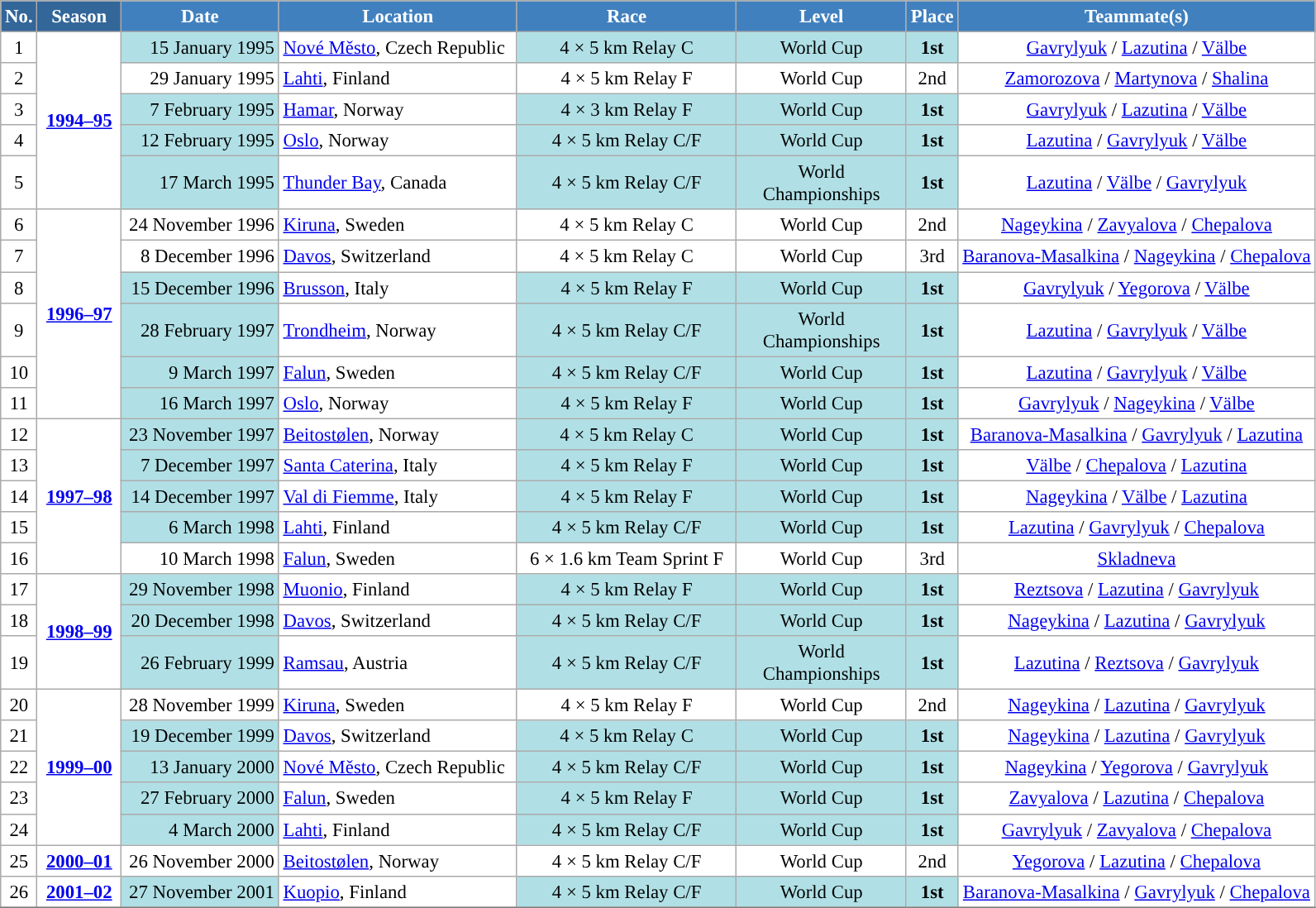<table class="wikitable sortable" style="font-size:95%; text-align:center; border:grey solid 1px; border-collapse:collapse; background:#ffffff;">
<tr style="background:#efefef;">
<th style="background-color:#369; color:white;">No.</th>
<th style="background-color:#369; color:white;">Season</th>
<th style="background-color:#4180be; color:white; width:120px;">Date</th>
<th style="background-color:#4180be; color:white; width:185px;">Location</th>
<th style="background-color:#4180be; color:white; width:170px;">Race</th>
<th style="background-color:#4180be; color:white; width:130px;">Level</th>
<th style="background-color:#4180be; color:white;">Place</th>
<th style="background-color:#4180be; color:white;">Teammate(s)</th>
</tr>
<tr>
<td align=center>1</td>
<td rowspan=5 align=center><strong><a href='#'>1994–95</a></strong></td>
<td bgcolor="#BOEOE6" align=right>15 January 1995</td>
<td align=left> <a href='#'>Nové Město</a>, Czech Republic</td>
<td bgcolor="#BOEOE6">4 × 5 km Relay C</td>
<td bgcolor="#BOEOE6">World Cup</td>
<td bgcolor="#BOEOE6"><strong>1st</strong></td>
<td><a href='#'>Gavrylyuk</a> / <a href='#'>Lazutina</a> / <a href='#'>Välbe</a></td>
</tr>
<tr>
<td align=center>2</td>
<td align=right>29 January 1995</td>
<td align=left> <a href='#'>Lahti</a>, Finland</td>
<td>4 × 5 km Relay F</td>
<td>World Cup</td>
<td>2nd</td>
<td><a href='#'>Zamorozova</a> / <a href='#'>Martynova</a> / <a href='#'>Shalina</a></td>
</tr>
<tr>
<td align=center>3</td>
<td bgcolor="#BOEOE6" align=right>7 February 1995</td>
<td align=left> <a href='#'>Hamar</a>, Norway</td>
<td bgcolor="#BOEOE6">4 × 3 km Relay F</td>
<td bgcolor="#BOEOE6">World Cup</td>
<td bgcolor="#BOEOE6"><strong>1st</strong></td>
<td><a href='#'>Gavrylyuk</a> / <a href='#'>Lazutina</a> / <a href='#'>Välbe</a></td>
</tr>
<tr>
<td align=center>4</td>
<td bgcolor="#BOEOE6" align=right>12 February 1995</td>
<td align=left> <a href='#'>Oslo</a>, Norway</td>
<td bgcolor="#BOEOE6">4 × 5 km Relay C/F</td>
<td bgcolor="#BOEOE6">World Cup</td>
<td bgcolor="#BOEOE6"><strong>1st</strong></td>
<td><a href='#'>Lazutina</a> / <a href='#'>Gavrylyuk</a> / <a href='#'>Välbe</a></td>
</tr>
<tr>
<td align=center>5</td>
<td bgcolor="#BOEOE6" align=right>17 March 1995</td>
<td align=left> <a href='#'>Thunder Bay</a>, Canada</td>
<td bgcolor="#BOEOE6">4 × 5 km Relay C/F</td>
<td bgcolor="#BOEOE6">World Championships</td>
<td bgcolor="#BOEOE6"><strong>1st</strong></td>
<td><a href='#'>Lazutina</a> / <a href='#'>Välbe</a> / <a href='#'>Gavrylyuk</a></td>
</tr>
<tr>
<td align=center>6</td>
<td rowspan=6 align=center><strong> <a href='#'>1996–97</a> </strong></td>
<td align=right>24 November 1996</td>
<td align=left> <a href='#'>Kiruna</a>, Sweden</td>
<td>4 × 5 km Relay C</td>
<td>World Cup</td>
<td>2nd</td>
<td><a href='#'>Nageykina</a> / <a href='#'>Zavyalova</a> / <a href='#'>Chepalova</a></td>
</tr>
<tr>
<td align=center>7</td>
<td align=right>8 December 1996</td>
<td align=left> <a href='#'>Davos</a>, Switzerland</td>
<td>4 × 5 km Relay C</td>
<td>World Cup</td>
<td>3rd</td>
<td><a href='#'>Baranova-Masalkina</a> / <a href='#'>Nageykina</a> / <a href='#'>Chepalova</a></td>
</tr>
<tr>
<td align=center>8</td>
<td bgcolor="#BOEOE6" align=right>15 December 1996</td>
<td align=left> <a href='#'>Brusson</a>, Italy</td>
<td bgcolor="#BOEOE6">4 × 5 km Relay F</td>
<td bgcolor="#BOEOE6">World Cup</td>
<td bgcolor="#BOEOE6"><strong>1st</strong></td>
<td><a href='#'>Gavrylyuk</a> / <a href='#'>Yegorova</a> / <a href='#'>Välbe</a></td>
</tr>
<tr>
<td align=center>9</td>
<td bgcolor="#BOEOE6" align=right>28 February 1997</td>
<td align=left> <a href='#'>Trondheim</a>, Norway</td>
<td bgcolor="#BOEOE6">4 × 5 km Relay C/F</td>
<td bgcolor="#BOEOE6">World Championships</td>
<td bgcolor="#BOEOE6"><strong>1st</strong></td>
<td><a href='#'>Lazutina</a> / <a href='#'>Gavrylyuk</a> / <a href='#'>Välbe</a></td>
</tr>
<tr>
<td align=center>10</td>
<td bgcolor="#BOEOE6" align=right>9 March 1997</td>
<td align=left> <a href='#'>Falun</a>, Sweden</td>
<td bgcolor="#BOEOE6">4 × 5 km Relay C/F</td>
<td bgcolor="#BOEOE6">World Cup</td>
<td bgcolor="#BOEOE6"><strong>1st</strong></td>
<td><a href='#'>Lazutina</a> / <a href='#'>Gavrylyuk</a> / <a href='#'>Välbe</a></td>
</tr>
<tr>
<td align=center>11</td>
<td bgcolor="#BOEOE6" align=right>16 March 1997</td>
<td align=left> <a href='#'>Oslo</a>, Norway</td>
<td bgcolor="#BOEOE6">4 × 5 km Relay F</td>
<td bgcolor="#BOEOE6">World Cup</td>
<td bgcolor="#BOEOE6"><strong>1st</strong></td>
<td><a href='#'>Gavrylyuk</a> / <a href='#'>Nageykina</a> / <a href='#'>Välbe</a></td>
</tr>
<tr>
<td align=center>12</td>
<td rowspan=5 align=center><strong><a href='#'>1997–98</a></strong></td>
<td bgcolor="#BOEOE6" align=right>23 November 1997</td>
<td align=left> <a href='#'>Beitostølen</a>, Norway</td>
<td bgcolor="#BOEOE6">4 × 5 km Relay C</td>
<td bgcolor="#BOEOE6">World Cup</td>
<td bgcolor="#BOEOE6"><strong>1st</strong></td>
<td><a href='#'>Baranova-Masalkina</a> / <a href='#'>Gavrylyuk</a> / <a href='#'>Lazutina</a></td>
</tr>
<tr>
<td align=center>13</td>
<td bgcolor="#BOEOE6" align=right>7 December 1997</td>
<td align=left> <a href='#'>Santa Caterina</a>, Italy</td>
<td bgcolor="#BOEOE6">4 × 5 km Relay F</td>
<td bgcolor="#BOEOE6">World Cup</td>
<td bgcolor="#BOEOE6"><strong>1st</strong></td>
<td><a href='#'>Välbe</a> / <a href='#'>Chepalova</a> / <a href='#'>Lazutina</a></td>
</tr>
<tr>
<td align=center>14</td>
<td bgcolor="#BOEOE6" align=right>14 December 1997</td>
<td align=left> <a href='#'>Val di Fiemme</a>, Italy</td>
<td bgcolor="#BOEOE6">4 × 5 km Relay F</td>
<td bgcolor="#BOEOE6">World Cup</td>
<td bgcolor="#BOEOE6"><strong>1st</strong></td>
<td><a href='#'>Nageykina</a> / <a href='#'>Välbe</a> / <a href='#'>Lazutina</a></td>
</tr>
<tr>
<td align=center>15</td>
<td bgcolor="#BOEOE6" align=right>6 March 1998</td>
<td align=left> <a href='#'>Lahti</a>, Finland</td>
<td bgcolor="#BOEOE6">4 × 5 km Relay C/F</td>
<td bgcolor="#BOEOE6">World Cup</td>
<td bgcolor="#BOEOE6"><strong>1st</strong></td>
<td><a href='#'>Lazutina</a> / <a href='#'>Gavrylyuk</a> / <a href='#'>Chepalova</a></td>
</tr>
<tr>
<td align=center>16</td>
<td align=right>10 March 1998</td>
<td align=left> <a href='#'>Falun</a>, Sweden</td>
<td>6 × 1.6 km Team Sprint F</td>
<td>World Cup</td>
<td>3rd</td>
<td><a href='#'>Skladneva</a></td>
</tr>
<tr>
<td align=center>17</td>
<td rowspan=3 align=center><strong><a href='#'>1998–99</a></strong></td>
<td bgcolor="#BOEOE6" align=right>29 November 1998</td>
<td align=left> <a href='#'>Muonio</a>, Finland</td>
<td bgcolor="#BOEOE6">4 × 5 km Relay F</td>
<td bgcolor="#BOEOE6">World Cup</td>
<td bgcolor="#BOEOE6"><strong>1st</strong></td>
<td><a href='#'>Reztsova</a> / <a href='#'>Lazutina</a> / <a href='#'>Gavrylyuk</a></td>
</tr>
<tr>
<td align=center>18</td>
<td bgcolor="#BOEOE6" align=right>20 December 1998</td>
<td align=left> <a href='#'>Davos</a>, Switzerland</td>
<td bgcolor="#BOEOE6">4 × 5 km Relay C/F</td>
<td bgcolor="#BOEOE6">World Cup</td>
<td bgcolor="#BOEOE6"><strong>1st</strong></td>
<td><a href='#'>Nageykina</a> / <a href='#'>Lazutina</a> / <a href='#'>Gavrylyuk</a></td>
</tr>
<tr>
<td align=center>19</td>
<td bgcolor="#BOEOE6" align=right>26 February 1999</td>
<td align=left> <a href='#'>Ramsau</a>, Austria</td>
<td bgcolor="#BOEOE6">4 × 5 km Relay C/F</td>
<td bgcolor="#BOEOE6">World Championships</td>
<td bgcolor="#BOEOE6"><strong>1st</strong></td>
<td><a href='#'>Lazutina</a> / <a href='#'>Reztsova</a> / <a href='#'>Gavrylyuk</a></td>
</tr>
<tr>
<td align=center>20</td>
<td rowspan=5 align=center><strong> <a href='#'>1999–00</a> </strong></td>
<td align=right>28 November 1999</td>
<td align=left> <a href='#'>Kiruna</a>, Sweden</td>
<td>4 × 5 km Relay F</td>
<td>World Cup</td>
<td>2nd</td>
<td><a href='#'>Nageykina</a> / <a href='#'>Lazutina</a> / <a href='#'>Gavrylyuk</a></td>
</tr>
<tr>
<td align=center>21</td>
<td bgcolor="#BOEOE6" align=right>19 December 1999</td>
<td align=left> <a href='#'>Davos</a>, Switzerland</td>
<td bgcolor="#BOEOE6">4 × 5 km Relay C</td>
<td bgcolor="#BOEOE6">World Cup</td>
<td bgcolor="#BOEOE6"><strong>1st</strong></td>
<td><a href='#'>Nageykina</a> / <a href='#'>Lazutina</a> / <a href='#'>Gavrylyuk</a></td>
</tr>
<tr>
<td align=center>22</td>
<td bgcolor="#BOEOE6" align=right>13 January 2000</td>
<td align=left> <a href='#'>Nové Město</a>, Czech Republic</td>
<td bgcolor="#BOEOE6">4 × 5 km Relay C/F</td>
<td bgcolor="#BOEOE6">World Cup</td>
<td bgcolor="#BOEOE6"><strong>1st</strong></td>
<td><a href='#'>Nageykina</a> / <a href='#'>Yegorova</a> / <a href='#'>Gavrylyuk</a></td>
</tr>
<tr>
<td align=center>23</td>
<td bgcolor="#BOEOE6" align=right>27 February 2000</td>
<td align=left> <a href='#'>Falun</a>, Sweden</td>
<td bgcolor="#BOEOE6">4 × 5 km Relay F</td>
<td bgcolor="#BOEOE6">World Cup</td>
<td bgcolor="#BOEOE6"><strong>1st</strong></td>
<td><a href='#'>Zavyalova</a> / <a href='#'>Lazutina</a> / <a href='#'>Chepalova</a></td>
</tr>
<tr>
<td align=center>24</td>
<td bgcolor="#BOEOE6" align=right>4 March 2000</td>
<td align=left> <a href='#'>Lahti</a>, Finland</td>
<td bgcolor="#BOEOE6">4 × 5 km Relay C/F</td>
<td bgcolor="#BOEOE6">World Cup</td>
<td bgcolor="#BOEOE6"><strong>1st</strong></td>
<td><a href='#'>Gavrylyuk</a> / <a href='#'>Zavyalova</a> / <a href='#'>Chepalova</a></td>
</tr>
<tr>
<td align=center>25</td>
<td rowspan=1 align=center><strong> <a href='#'>2000–01</a> </strong></td>
<td align=right>26 November 2000</td>
<td align=left> <a href='#'>Beitostølen</a>, Norway</td>
<td>4 × 5 km Relay C/F</td>
<td>World Cup</td>
<td>2nd</td>
<td><a href='#'>Yegorova</a> / <a href='#'>Lazutina</a> / <a href='#'>Chepalova</a></td>
</tr>
<tr>
<td align=center>26</td>
<td rowspan=1 align=center><strong><a href='#'>2001–02</a></strong></td>
<td bgcolor="#BOEOE6" align=right>27 November 2001</td>
<td align=left> <a href='#'>Kuopio</a>, Finland</td>
<td bgcolor="#BOEOE6">4 × 5 km Relay C/F</td>
<td bgcolor="#BOEOE6">World Cup</td>
<td bgcolor="#BOEOE6"><strong>1st</strong></td>
<td><a href='#'>Baranova-Masalkina</a> / <a href='#'>Gavrylyuk</a> / <a href='#'>Chepalova</a></td>
</tr>
<tr>
</tr>
</table>
